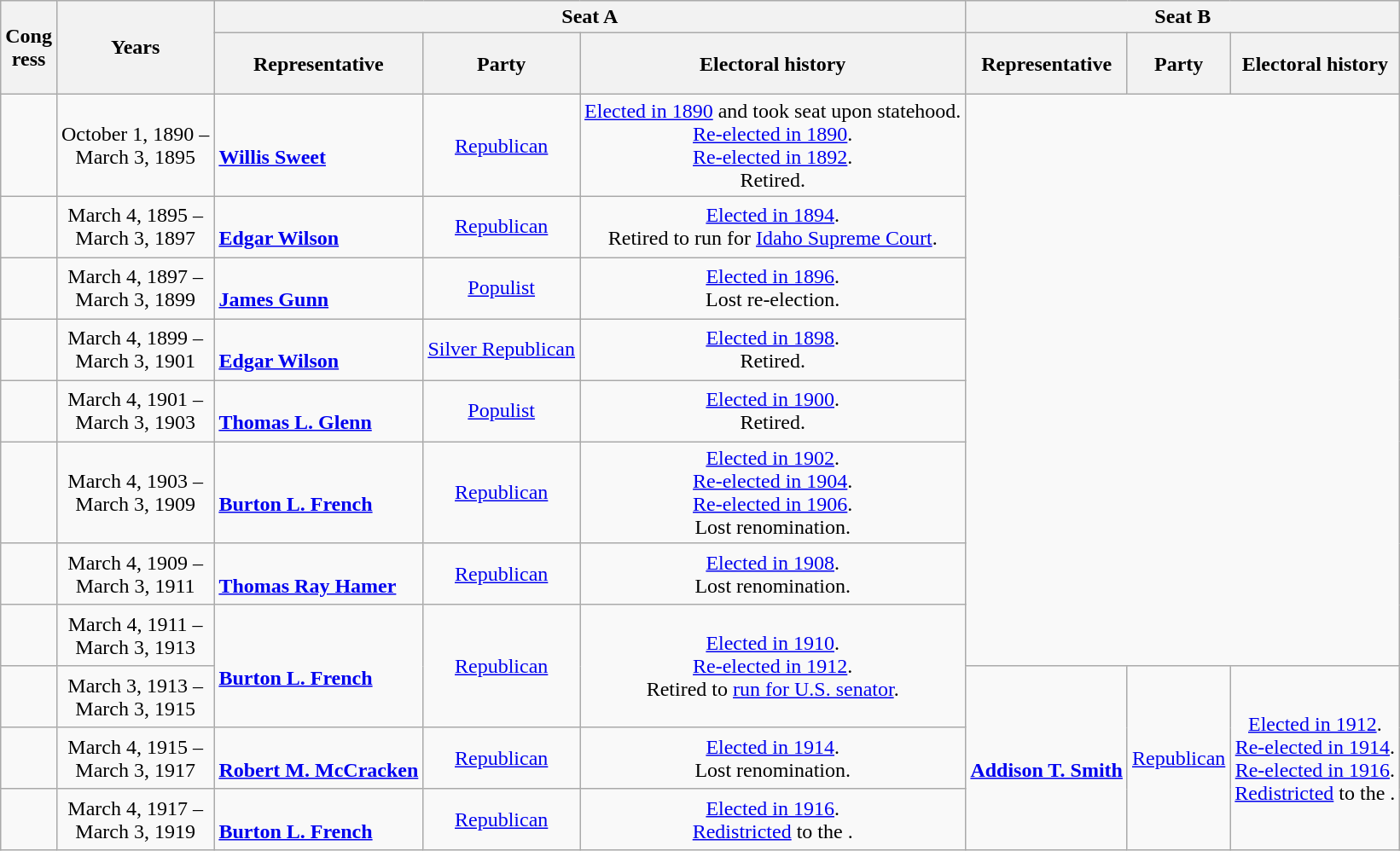<table class=wikitable style="text-align:center">
<tr>
<th rowspan=2>Cong<br>ress</th>
<th rowspan=2>Years</th>
<th colspan=3>Seat A</th>
<th colspan=3>Seat B</th>
</tr>
<tr style="height:3em">
<th>Representative</th>
<th>Party</th>
<th>Electoral history</th>
<th>Representative</th>
<th>Party</th>
<th>Electoral history</th>
</tr>
<tr style="height:3em">
<td></td>
<td nowrap>October 1, 1890 –<br>March 3, 1895</td>
<td align=left><br><strong><a href='#'>Willis Sweet</a></strong><br></td>
<td><a href='#'>Republican</a></td>
<td><a href='#'>Elected in 1890</a> and took seat upon statehood.<br><a href='#'>Re-elected in 1890</a>.<br><a href='#'>Re-elected in 1892</a>.<br>Retired.</td>
<td rowspan=8 colspan=3></td>
</tr>
<tr style="height:3em">
<td></td>
<td nowrap>March 4, 1895 –<br>March 3, 1897</td>
<td align=left><br><strong><a href='#'>Edgar Wilson</a></strong><br></td>
<td><a href='#'>Republican</a></td>
<td><a href='#'>Elected in 1894</a>.<br>Retired to run for <a href='#'>Idaho Supreme Court</a>.</td>
</tr>
<tr style="height:3em">
<td></td>
<td nowrap>March 4, 1897 –<br>March 3, 1899</td>
<td align=left><br><strong><a href='#'>James Gunn</a></strong><br></td>
<td><a href='#'>Populist</a></td>
<td><a href='#'>Elected in 1896</a>.<br>Lost re-election.</td>
</tr>
<tr style="height:3em">
<td></td>
<td nowrap>March 4, 1899 –<br>March 3, 1901</td>
<td align=left><br><strong><a href='#'>Edgar Wilson</a></strong><br></td>
<td><a href='#'>Silver Republican</a></td>
<td><a href='#'>Elected in 1898</a>.<br>Retired.</td>
</tr>
<tr style="height:3em">
<td></td>
<td nowrap>March 4, 1901 –<br>March 3, 1903</td>
<td align=left><br><strong><a href='#'>Thomas L. Glenn</a></strong><br></td>
<td><a href='#'>Populist</a></td>
<td><a href='#'>Elected in 1900</a>.<br>Retired.</td>
</tr>
<tr style="height:3em">
<td></td>
<td nowrap>March 4, 1903 –<br>March 3, 1909</td>
<td align=left><br><strong><a href='#'>Burton L. French</a></strong><br></td>
<td><a href='#'>Republican</a></td>
<td><a href='#'>Elected in 1902</a>.<br><a href='#'>Re-elected in 1904</a>.<br><a href='#'>Re-elected in 1906</a>.<br>Lost renomination.</td>
</tr>
<tr style="height:3em">
<td></td>
<td nowrap>March 4, 1909 –<br>March 3, 1911</td>
<td align=left><br><strong><a href='#'>Thomas Ray Hamer</a></strong><br></td>
<td><a href='#'>Republican</a></td>
<td><a href='#'>Elected in 1908</a>.<br>Lost renomination.</td>
</tr>
<tr style="height:3em">
<td></td>
<td nowrap>March 4, 1911 –<br>March 3, 1913</td>
<td align=left rowspan=2><br><strong><a href='#'>Burton L. French</a></strong><br></td>
<td rowspan=2 ><a href='#'>Republican</a></td>
<td rowspan=2><a href='#'>Elected in 1910</a>.<br><a href='#'>Re-elected in 1912</a>.<br>Retired to <a href='#'>run for U.S. senator</a>.</td>
</tr>
<tr style="height:3em">
<td></td>
<td nowrap>March 3, 1913 –<br>March 3, 1915</td>
<td align=left rowspan=3><br><strong><a href='#'>Addison T. Smith</a></strong><br></td>
<td rowspan=3 ><a href='#'>Republican</a></td>
<td rowspan=3><a href='#'>Elected in 1912</a>.<br><a href='#'>Re-elected in 1914</a>.<br><a href='#'>Re-elected in 1916</a>.<br><a href='#'>Redistricted</a> to the .</td>
</tr>
<tr style="height:3em">
<td></td>
<td nowrap>March 4, 1915 –<br>March 3, 1917</td>
<td align=left><br><strong><a href='#'>Robert M. McCracken</a></strong><br></td>
<td><a href='#'>Republican</a></td>
<td><a href='#'>Elected in 1914</a>.<br>Lost renomination.</td>
</tr>
<tr style="height:3em">
<td></td>
<td nowrap>March 4, 1917 –<br>March 3, 1919</td>
<td align=left><br><strong><a href='#'>Burton L. French</a></strong><br></td>
<td><a href='#'>Republican</a></td>
<td><a href='#'>Elected in 1916</a>.<br><a href='#'>Redistricted</a> to the .</td>
</tr>
</table>
